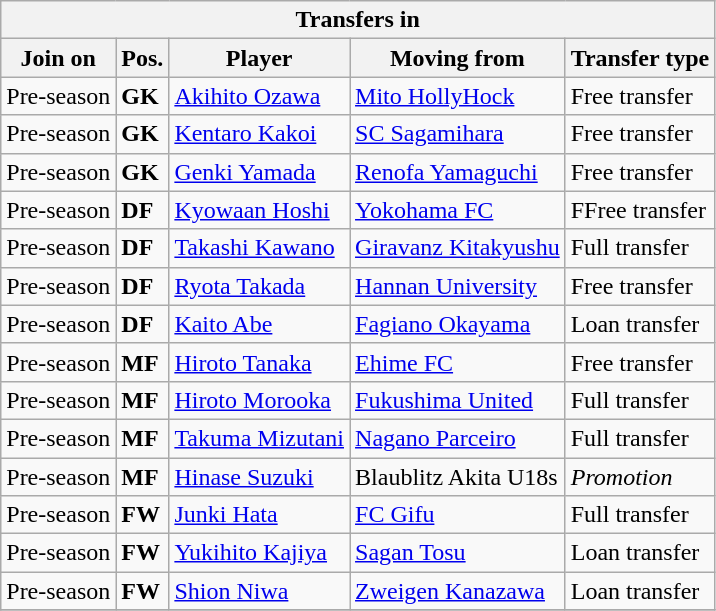<table class="wikitable sortable" style=“text-align:left;>
<tr>
<th colspan="5">Transfers in</th>
</tr>
<tr>
<th>Join on</th>
<th>Pos.</th>
<th>Player</th>
<th>Moving from</th>
<th>Transfer type</th>
</tr>
<tr>
<td>Pre-season</td>
<td><strong>GK</strong></td>
<td> <a href='#'>Akihito Ozawa</a></td>
<td> <a href='#'>Mito HollyHock</a></td>
<td>Free transfer</td>
</tr>
<tr>
<td>Pre-season</td>
<td><strong>GK</strong></td>
<td> <a href='#'>Kentaro Kakoi</a></td>
<td> <a href='#'>SC Sagamihara</a></td>
<td>Free transfer</td>
</tr>
<tr>
<td>Pre-season</td>
<td><strong>GK</strong></td>
<td> <a href='#'>Genki Yamada</a></td>
<td> <a href='#'>Renofa Yamaguchi</a></td>
<td>Free transfer</td>
</tr>
<tr>
<td>Pre-season</td>
<td><strong>DF</strong></td>
<td> <a href='#'>Kyowaan Hoshi</a></td>
<td> <a href='#'>Yokohama FC</a></td>
<td>FFree transfer</td>
</tr>
<tr>
<td>Pre-season</td>
<td><strong>DF</strong></td>
<td> <a href='#'>Takashi Kawano</a></td>
<td> <a href='#'>Giravanz Kitakyushu</a></td>
<td>Full transfer</td>
</tr>
<tr>
<td>Pre-season</td>
<td><strong>DF</strong></td>
<td> <a href='#'>Ryota Takada</a></td>
<td> <a href='#'>Hannan University</a></td>
<td>Free transfer</td>
</tr>
<tr>
<td>Pre-season</td>
<td><strong>DF</strong></td>
<td> <a href='#'>Kaito Abe</a></td>
<td> <a href='#'>Fagiano Okayama</a></td>
<td>Loan transfer</td>
</tr>
<tr>
<td>Pre-season</td>
<td><strong>MF</strong></td>
<td> <a href='#'>Hiroto Tanaka</a></td>
<td> <a href='#'>Ehime FC</a></td>
<td>Free transfer</td>
</tr>
<tr>
<td>Pre-season</td>
<td><strong>MF</strong></td>
<td> <a href='#'>Hiroto Morooka</a></td>
<td> <a href='#'>Fukushima United</a></td>
<td>Full transfer</td>
</tr>
<tr>
<td>Pre-season</td>
<td><strong>MF</strong></td>
<td> <a href='#'>Takuma Mizutani</a></td>
<td> <a href='#'>Nagano Parceiro</a></td>
<td>Full transfer</td>
</tr>
<tr>
<td>Pre-season</td>
<td><strong>MF</strong></td>
<td> <a href='#'>Hinase Suzuki</a></td>
<td>Blaublitz Akita U18s</td>
<td><em>Promotion</em></td>
</tr>
<tr>
<td>Pre-season</td>
<td><strong>FW</strong></td>
<td> <a href='#'>Junki Hata</a></td>
<td> <a href='#'>FC Gifu</a></td>
<td>Full transfer</td>
</tr>
<tr>
<td>Pre-season</td>
<td><strong>FW</strong></td>
<td> <a href='#'>Yukihito Kajiya</a></td>
<td> <a href='#'>Sagan Tosu</a></td>
<td>Loan transfer</td>
</tr>
<tr>
<td>Pre-season</td>
<td><strong>FW</strong></td>
<td> <a href='#'>Shion Niwa</a></td>
<td> <a href='#'>Zweigen Kanazawa</a></td>
<td>Loan transfer</td>
</tr>
<tr>
</tr>
</table>
